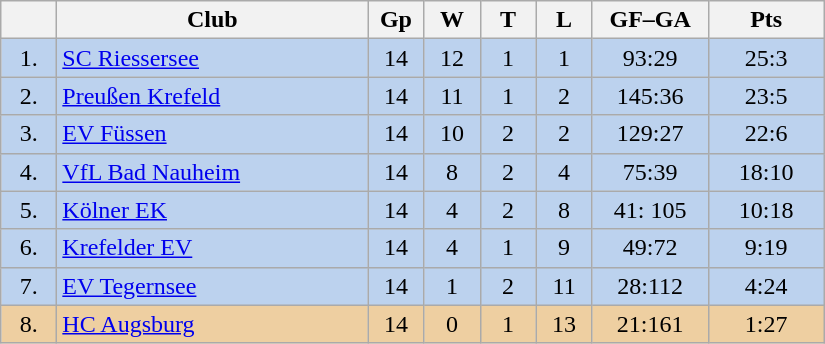<table class="wikitable">
<tr>
<th width="30"></th>
<th width="200">Club</th>
<th width="30">Gp</th>
<th width="30">W</th>
<th width="30">T</th>
<th width="30">L</th>
<th width="70">GF–GA</th>
<th width="70">Pts</th>
</tr>
<tr bgcolor="#BCD2EE" align="center">
<td>1.</td>
<td align="left"><a href='#'>SC Riessersee</a></td>
<td>14</td>
<td>12</td>
<td>1</td>
<td>1</td>
<td>93:29</td>
<td>25:3</td>
</tr>
<tr bgcolor=#BCD2EE align="center">
<td>2.</td>
<td align="left"><a href='#'>Preußen Krefeld</a></td>
<td>14</td>
<td>11</td>
<td>1</td>
<td>2</td>
<td>145:36</td>
<td>23:5</td>
</tr>
<tr bgcolor=#BCD2EE align="center">
<td>3.</td>
<td align="left"><a href='#'>EV Füssen</a></td>
<td>14</td>
<td>10</td>
<td>2</td>
<td>2</td>
<td>129:27</td>
<td>22:6</td>
</tr>
<tr bgcolor=#BCD2EE align="center">
<td>4.</td>
<td align="left"><a href='#'>VfL Bad Nauheim</a></td>
<td>14</td>
<td>8</td>
<td>2</td>
<td>4</td>
<td>75:39</td>
<td>18:10</td>
</tr>
<tr bgcolor=#BCD2EE align="center">
<td>5.</td>
<td align="left"><a href='#'>Kölner EK</a></td>
<td>14</td>
<td>4</td>
<td>2</td>
<td>8</td>
<td>41: 105</td>
<td>10:18</td>
</tr>
<tr bgcolor=#BCD2EE align="center">
<td>6.</td>
<td align="left"><a href='#'>Krefelder EV</a></td>
<td>14</td>
<td>4</td>
<td>1</td>
<td>9</td>
<td>49:72</td>
<td>9:19</td>
</tr>
<tr bgcolor=#BCD2EE align="center">
<td>7.</td>
<td align="left"><a href='#'>EV Tegernsee</a></td>
<td>14</td>
<td>1</td>
<td>2</td>
<td>11</td>
<td>28:112</td>
<td>4:24</td>
</tr>
<tr bgcolor=#EECFA1 align="center">
<td>8.</td>
<td align="left"><a href='#'>HC Augsburg</a></td>
<td>14</td>
<td>0</td>
<td>1</td>
<td>13</td>
<td>21:161</td>
<td>1:27</td>
</tr>
</table>
